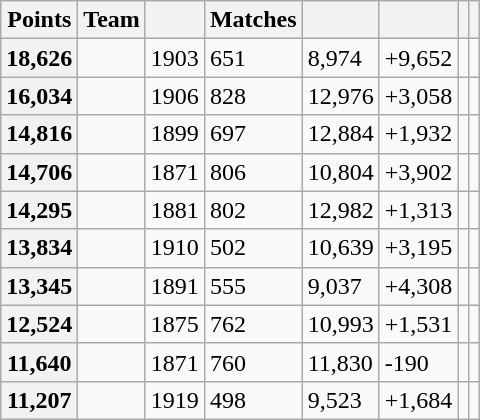<table class="wikitable sortable">
<tr>
<th>Points</th>
<th>Team</th>
<th></th>
<th>Matches</th>
<th></th>
<th></th>
<th></th>
<th></th>
</tr>
<tr>
<th>18,626</th>
<td></td>
<td>1903</td>
<td>651</td>
<td>8,974</td>
<td>+9,652</td>
<td></td>
<td></td>
</tr>
<tr>
<th>16,034</th>
<td></td>
<td>1906</td>
<td>828</td>
<td>12,976</td>
<td>+3,058</td>
<td></td>
<td></td>
</tr>
<tr>
<th>14,816</th>
<td></td>
<td>1899</td>
<td>697</td>
<td>12,884</td>
<td>+1,932</td>
<td></td>
<td></td>
</tr>
<tr>
<th>14,706</th>
<td></td>
<td>1871</td>
<td>806</td>
<td>10,804</td>
<td>+3,902</td>
<td></td>
<td></td>
</tr>
<tr>
<th>14,295</th>
<td></td>
<td>1881</td>
<td>802</td>
<td>12,982</td>
<td>+1,313</td>
<td></td>
<td></td>
</tr>
<tr>
<th>13,834</th>
<td></td>
<td>1910</td>
<td>502</td>
<td>10,639</td>
<td>+3,195</td>
<td></td>
<td></td>
</tr>
<tr>
<th>13,345</th>
<td></td>
<td>1891</td>
<td>555</td>
<td>9,037</td>
<td>+4,308</td>
<td></td>
<td></td>
</tr>
<tr>
<th>12,524</th>
<td></td>
<td>1875</td>
<td>762</td>
<td>10,993</td>
<td>+1,531</td>
<td></td>
<td></td>
</tr>
<tr>
<th>11,640</th>
<td></td>
<td>1871</td>
<td>760</td>
<td>11,830</td>
<td>-190</td>
<td></td>
<td></td>
</tr>
<tr>
<th>11,207</th>
<td><em></em></td>
<td>1919</td>
<td>498</td>
<td>9,523</td>
<td>+1,684</td>
<td></td>
<td></td>
</tr>
</table>
